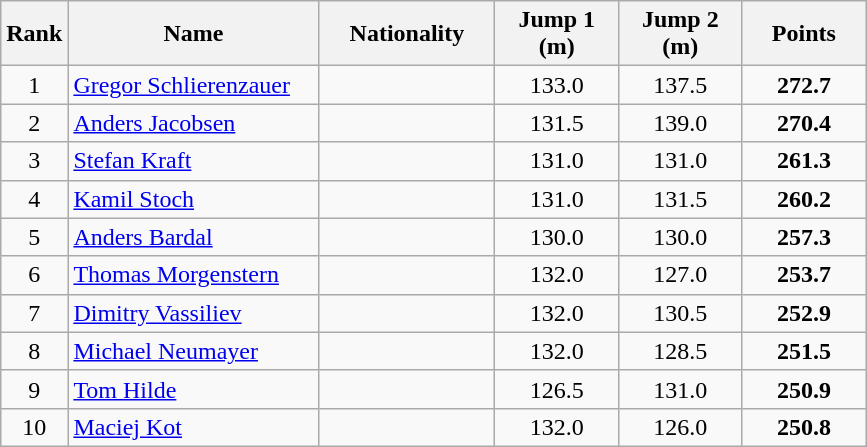<table class="wikitable sortable">
<tr>
<th align=center>Rank</th>
<th width=160>Name</th>
<th width=110>Nationality</th>
<th width=75>Jump 1 (m)</th>
<th width=75>Jump 2 (m)</th>
<th width=75>Points</th>
</tr>
<tr>
<td align=center>1</td>
<td align=left><a href='#'>Gregor Schlierenzauer</a></td>
<td align=left></td>
<td align=center>133.0</td>
<td align=center>137.5</td>
<td align=center><strong>272.7</strong></td>
</tr>
<tr>
<td align=center>2</td>
<td align=left><a href='#'>Anders Jacobsen</a></td>
<td align=left></td>
<td align=center>131.5</td>
<td align=center>139.0</td>
<td align=center><strong>270.4</strong></td>
</tr>
<tr>
<td align=center>3</td>
<td align=left><a href='#'>Stefan Kraft</a></td>
<td align=left></td>
<td align=center>131.0</td>
<td align=center>131.0</td>
<td align=center><strong>261.3</strong></td>
</tr>
<tr>
<td align=center>4</td>
<td align=left><a href='#'>Kamil Stoch</a></td>
<td align=left></td>
<td align=center>131.0</td>
<td align=center>131.5</td>
<td align=center><strong>260.2</strong></td>
</tr>
<tr>
<td align=center>5</td>
<td align=left><a href='#'>Anders Bardal</a></td>
<td align=left></td>
<td align=center>130.0</td>
<td align=center>130.0</td>
<td align=center><strong>257.3</strong></td>
</tr>
<tr>
<td align=center>6</td>
<td align=left><a href='#'>Thomas Morgenstern</a></td>
<td align=left></td>
<td align=center>132.0</td>
<td align=center>127.0</td>
<td align=center><strong>253.7</strong></td>
</tr>
<tr>
<td align=center>7</td>
<td align=left><a href='#'>Dimitry Vassiliev</a></td>
<td align=left></td>
<td align=center>132.0</td>
<td align=center>130.5</td>
<td align=center><strong>252.9</strong></td>
</tr>
<tr>
<td align=center>8</td>
<td align=left><a href='#'>Michael Neumayer</a></td>
<td align=left></td>
<td align=center>132.0</td>
<td align=center>128.5</td>
<td align=center><strong>251.5</strong></td>
</tr>
<tr>
<td align=center>9</td>
<td align=left><a href='#'>Tom Hilde</a></td>
<td align=left></td>
<td align=center>126.5</td>
<td align=center>131.0</td>
<td align=center><strong>250.9</strong></td>
</tr>
<tr>
<td align=center>10</td>
<td align=left><a href='#'>Maciej Kot</a></td>
<td align=left></td>
<td align=center>132.0</td>
<td align=center>126.0</td>
<td align=center><strong>250.8</strong></td>
</tr>
</table>
